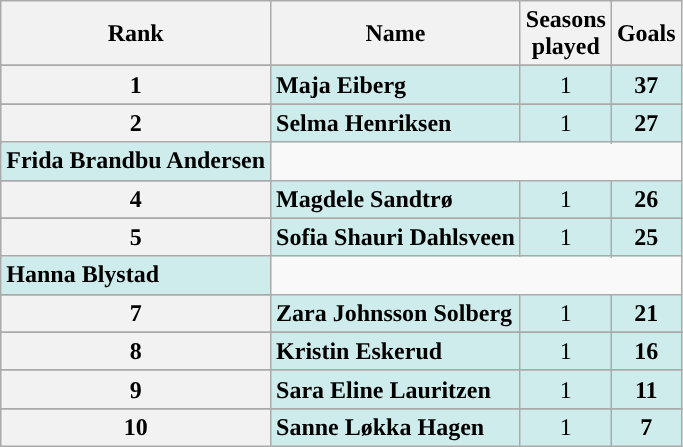<table class="wikitable" style="text-align: center;">
<tr>
<th>Rank</th>
<th class="unsortable">Name</th>
<th>Seasons<br>played</th>
<th>Goals</th>
</tr>
<tr>
</tr>
<tr style="background-color: #CFECEC;">
<th>1</th>
<td style="text-align: left;"> <strong>Maja Eiberg</strong></td>
<td>1</td>
<td><strong>37</strong></td>
</tr>
<tr>
</tr>
<tr style="background-color: #CFECEC;">
<th rowspan=2>2</th>
<td style="text-align: left;"> <strong>Selma Henriksen</strong></td>
<td rowspan=2>1</td>
<td rowspan=2><strong>27</strong></td>
</tr>
<tr>
</tr>
<tr style="background-color: #CFECEC;">
<td style="text-align: left;"> <strong>Frida Brandbu Andersen</strong></td>
</tr>
<tr>
</tr>
<tr style="background-color: #CFECEC;">
<th>4</th>
<td style="text-align: left;"> <strong>Magdele Sandtrø</strong></td>
<td>1</td>
<td><strong>26</strong></td>
</tr>
<tr>
</tr>
<tr style="background-color: #CFECEC;">
<th rowspan=2>5</th>
<td style="text-align: left;"> <strong>Sofia Shauri Dahlsveen</strong></td>
<td rowspan=2>1</td>
<td rowspan=2><strong>25</strong></td>
</tr>
<tr>
</tr>
<tr style="background-color: #CFECEC;">
<td style="text-align: left;"> <strong>Hanna Blystad</strong></td>
</tr>
<tr>
</tr>
<tr style="background-color: #CFECEC;">
<th>7</th>
<td style="text-align: left;"> <strong>Zara Johnsson Solberg</strong></td>
<td>1</td>
<td><strong>21</strong></td>
</tr>
<tr>
</tr>
<tr style="background-color: #CFECEC;">
<th>8</th>
<td style="text-align: left;"> <strong>Kristin Eskerud</strong></td>
<td>1</td>
<td><strong>16</strong></td>
</tr>
<tr>
</tr>
<tr style="background-color: #CFECEC;">
<th>9</th>
<td style="text-align: left;"> <strong>Sara Eline Lauritzen</strong></td>
<td>1</td>
<td><strong>11</strong></td>
</tr>
<tr>
</tr>
<tr style="background-color: #CFECEC;">
<th>10</th>
<td style="text-align: left;"> <strong>Sanne Løkka Hagen</strong></td>
<td>1</td>
<td><strong>7</strong></td>
</tr>
</table>
